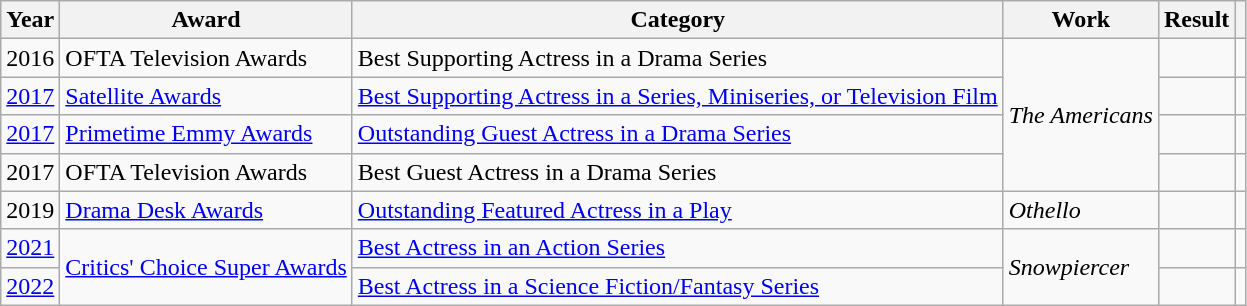<table class="wikitable sortable">
<tr>
<th>Year</th>
<th>Award</th>
<th>Category</th>
<th>Work</th>
<th>Result</th>
<th class="unsortable"></th>
</tr>
<tr>
<td>2016</td>
<td>OFTA Television Awards</td>
<td>Best Supporting Actress in a Drama Series</td>
<td rowspan="4"><em>The Americans</em></td>
<td></td>
<td style="text-align:center;"></td>
</tr>
<tr>
<td><a href='#'>2017</a></td>
<td><a href='#'>Satellite Awards</a></td>
<td><a href='#'>Best Supporting Actress in a Series, Miniseries, or Television Film</a></td>
<td></td>
<td style="text-align:center;"></td>
</tr>
<tr>
<td><a href='#'>2017</a></td>
<td><a href='#'>Primetime Emmy Awards</a></td>
<td><a href='#'>Outstanding Guest Actress in a Drama Series</a></td>
<td></td>
<td style="text-align:center;"></td>
</tr>
<tr>
<td>2017</td>
<td>OFTA Television Awards</td>
<td>Best Guest Actress in a Drama Series</td>
<td></td>
<td style="text-align:center;"></td>
</tr>
<tr>
<td>2019</td>
<td><a href='#'>Drama Desk Awards</a></td>
<td><a href='#'>Outstanding Featured Actress in a Play</a></td>
<td><em>Othello</em></td>
<td></td>
<td style="text-align:center;"></td>
</tr>
<tr>
<td><a href='#'>2021</a></td>
<td rowspan=2><a href='#'>Critics' Choice Super Awards</a></td>
<td><a href='#'>Best Actress in an Action Series</a></td>
<td rowspan=2><em>Snowpiercer</em></td>
<td></td>
<td style=text-align:center;"></td>
</tr>
<tr>
<td><a href='#'>2022</a></td>
<td><a href='#'>Best Actress in a Science Fiction/Fantasy Series</a></td>
<td></td>
<td style=text-align:center;"></td>
</tr>
</table>
